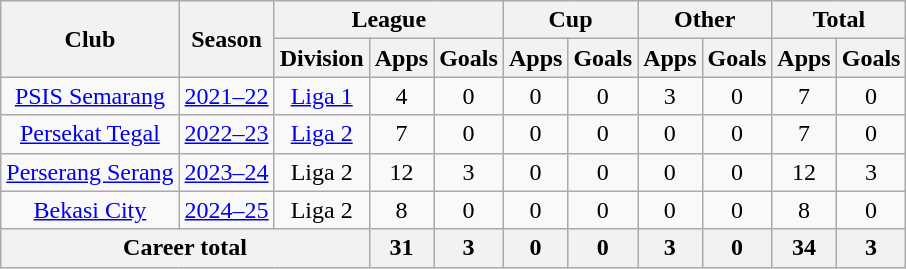<table class="wikitable" style="text-align: center">
<tr>
<th rowspan="2">Club</th>
<th rowspan="2">Season</th>
<th colspan="3">League</th>
<th colspan="2">Cup</th>
<th colspan="2">Other</th>
<th colspan="2">Total</th>
</tr>
<tr>
<th>Division</th>
<th>Apps</th>
<th>Goals</th>
<th>Apps</th>
<th>Goals</th>
<th>Apps</th>
<th>Goals</th>
<th>Apps</th>
<th>Goals</th>
</tr>
<tr>
<td><a href='#'>PSIS Semarang</a></td>
<td><a href='#'>2021–22</a></td>
<td rowspan="1" valign="center"><a href='#'>Liga 1</a></td>
<td>4</td>
<td>0</td>
<td>0</td>
<td>0</td>
<td>3</td>
<td>0</td>
<td>7</td>
<td>0</td>
</tr>
<tr>
<td><a href='#'>Persekat Tegal</a></td>
<td><a href='#'>2022–23</a></td>
<td rowspan="1" valign="center"><a href='#'>Liga 2</a></td>
<td>7</td>
<td>0</td>
<td>0</td>
<td>0</td>
<td>0</td>
<td>0</td>
<td>7</td>
<td>0</td>
</tr>
<tr>
<td><a href='#'>Perserang Serang</a></td>
<td><a href='#'>2023–24</a></td>
<td rowspan="1" valign="center">Liga 2</td>
<td>12</td>
<td>3</td>
<td>0</td>
<td>0</td>
<td>0</td>
<td>0</td>
<td>12</td>
<td>3</td>
</tr>
<tr>
<td><a href='#'>Bekasi City</a></td>
<td><a href='#'>2024–25</a></td>
<td rowspan="1" valign="center">Liga 2</td>
<td>8</td>
<td>0</td>
<td>0</td>
<td>0</td>
<td>0</td>
<td>0</td>
<td>8</td>
<td>0</td>
</tr>
<tr>
<th colspan=3>Career total</th>
<th>31</th>
<th>3</th>
<th>0</th>
<th>0</th>
<th>3</th>
<th>0</th>
<th>34</th>
<th>3</th>
</tr>
</table>
